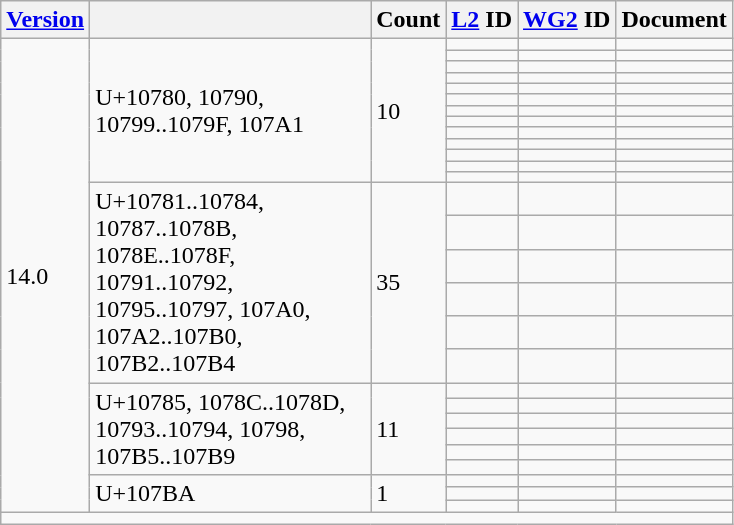<table class="wikitable collapsible sticky-header">
<tr>
<th><a href='#'>Version</a></th>
<th></th>
<th>Count</th>
<th><a href='#'>L2</a> ID</th>
<th><a href='#'>WG2</a> ID</th>
<th>Document</th>
</tr>
<tr>
<td rowspan="28">14.0</td>
<td rowspan="13" width="180">U+10780, 10790, 10799..1079F, 107A1</td>
<td rowspan="13">10</td>
<td></td>
<td></td>
<td></td>
</tr>
<tr>
<td></td>
<td></td>
<td></td>
</tr>
<tr>
<td></td>
<td></td>
<td></td>
</tr>
<tr>
<td></td>
<td></td>
<td></td>
</tr>
<tr>
<td></td>
<td></td>
<td></td>
</tr>
<tr>
<td></td>
<td></td>
<td></td>
</tr>
<tr>
<td></td>
<td></td>
<td></td>
</tr>
<tr>
<td></td>
<td></td>
<td></td>
</tr>
<tr>
<td></td>
<td></td>
<td></td>
</tr>
<tr>
<td></td>
<td></td>
<td></td>
</tr>
<tr>
<td></td>
<td></td>
<td></td>
</tr>
<tr>
<td></td>
<td></td>
<td></td>
</tr>
<tr>
<td></td>
<td></td>
<td></td>
</tr>
<tr>
<td rowspan="6">U+10781..10784, 10787..1078B, 1078E..1078F, 10791..10792, 10795..10797, 107A0, 107A2..107B0, 107B2..107B4</td>
<td rowspan="6">35</td>
<td></td>
<td></td>
<td></td>
</tr>
<tr>
<td></td>
<td></td>
<td></td>
</tr>
<tr>
<td></td>
<td></td>
<td></td>
</tr>
<tr>
<td></td>
<td></td>
<td></td>
</tr>
<tr>
<td></td>
<td></td>
<td></td>
</tr>
<tr>
<td></td>
<td></td>
<td></td>
</tr>
<tr>
<td rowspan="6">U+10785, 1078C..1078D, 10793..10794, 10798, 107B5..107B9</td>
<td rowspan="6">11</td>
<td></td>
<td></td>
<td></td>
</tr>
<tr>
<td></td>
<td></td>
<td></td>
</tr>
<tr>
<td></td>
<td></td>
<td></td>
</tr>
<tr>
<td></td>
<td></td>
<td></td>
</tr>
<tr>
<td></td>
<td></td>
<td></td>
</tr>
<tr>
<td></td>
<td></td>
<td></td>
</tr>
<tr>
<td rowspan="3">U+107BA</td>
<td rowspan="3">1</td>
<td></td>
<td></td>
<td></td>
</tr>
<tr>
<td></td>
<td></td>
<td></td>
</tr>
<tr>
<td></td>
<td></td>
<td></td>
</tr>
<tr class="sortbottom">
<td colspan="6"></td>
</tr>
</table>
